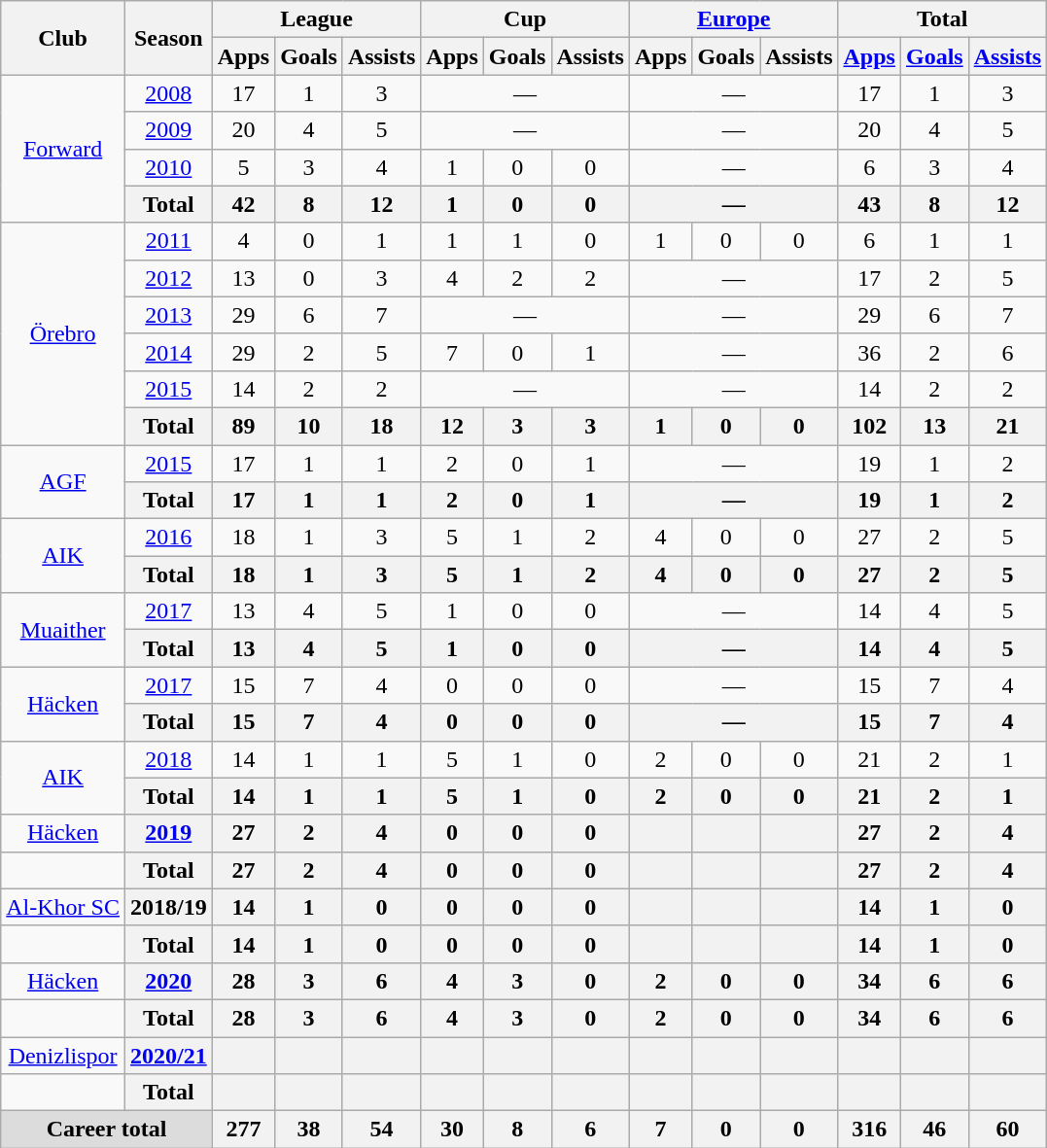<table class="wikitable" style="text-align: center;">
<tr>
<th rowspan="2">Club</th>
<th rowspan="2">Season</th>
<th colspan="3">League</th>
<th colspan="3">Cup</th>
<th colspan="3"><a href='#'>Europe</a></th>
<th colspan="3">Total</th>
</tr>
<tr>
<th>Apps</th>
<th>Goals</th>
<th>Assists</th>
<th>Apps</th>
<th>Goals</th>
<th>Assists</th>
<th>Apps</th>
<th>Goals</th>
<th>Assists</th>
<th><a href='#'>Apps</a></th>
<th><a href='#'>Goals</a></th>
<th><a href='#'>Assists</a></th>
</tr>
<tr>
<td rowspan="4"><a href='#'>Forward</a></td>
<td><a href='#'>2008</a></td>
<td>17</td>
<td>1</td>
<td>3</td>
<td colspan=3>—</td>
<td colspan=3>—</td>
<td>17</td>
<td>1</td>
<td>3</td>
</tr>
<tr>
<td><a href='#'>2009</a></td>
<td>20</td>
<td>4</td>
<td>5</td>
<td colspan=3>—</td>
<td colspan=3>—</td>
<td>20</td>
<td>4</td>
<td>5</td>
</tr>
<tr>
<td><a href='#'>2010</a></td>
<td>5</td>
<td>3</td>
<td>4</td>
<td>1</td>
<td>0</td>
<td>0</td>
<td colspan=3>—</td>
<td>6</td>
<td>3</td>
<td>4</td>
</tr>
<tr>
<th>Total</th>
<th>42</th>
<th>8</th>
<th>12</th>
<th>1</th>
<th>0</th>
<th>0</th>
<th colspan=3>—</th>
<th>43</th>
<th>8</th>
<th>12</th>
</tr>
<tr>
<td rowspan="6"><a href='#'>Örebro</a></td>
<td><a href='#'>2011</a></td>
<td>4</td>
<td>0</td>
<td>1</td>
<td>1</td>
<td>1</td>
<td>0</td>
<td>1</td>
<td>0</td>
<td>0</td>
<td>6</td>
<td>1</td>
<td>1</td>
</tr>
<tr>
<td><a href='#'>2012</a></td>
<td>13</td>
<td>0</td>
<td>3</td>
<td>4</td>
<td>2</td>
<td>2</td>
<td colspan=3>—</td>
<td>17</td>
<td>2</td>
<td>5</td>
</tr>
<tr>
<td><a href='#'>2013</a></td>
<td>29</td>
<td>6</td>
<td>7</td>
<td colspan=3>—</td>
<td colspan=3>—</td>
<td>29</td>
<td>6</td>
<td>7</td>
</tr>
<tr>
<td><a href='#'>2014</a></td>
<td>29</td>
<td>2</td>
<td>5</td>
<td>7</td>
<td>0</td>
<td>1</td>
<td colspan=3>—</td>
<td>36</td>
<td>2</td>
<td>6</td>
</tr>
<tr>
<td><a href='#'>2015</a></td>
<td>14</td>
<td>2</td>
<td>2</td>
<td colspan=3>—</td>
<td colspan=3>—</td>
<td>14</td>
<td>2</td>
<td>2</td>
</tr>
<tr>
<th>Total</th>
<th>89</th>
<th>10</th>
<th>18</th>
<th>12</th>
<th>3</th>
<th>3</th>
<th>1</th>
<th>0</th>
<th>0</th>
<th>102</th>
<th>13</th>
<th>21</th>
</tr>
<tr>
<td rowspan="2"><a href='#'>AGF</a></td>
<td><a href='#'>2015</a></td>
<td>17</td>
<td>1</td>
<td>1</td>
<td>2</td>
<td>0</td>
<td>1</td>
<td colspan=3>—</td>
<td>19</td>
<td>1</td>
<td>2</td>
</tr>
<tr>
<th>Total</th>
<th>17</th>
<th>1</th>
<th>1</th>
<th>2</th>
<th>0</th>
<th>1</th>
<th colspan=3>—</th>
<th>19</th>
<th>1</th>
<th>2</th>
</tr>
<tr>
<td rowspan="2"><a href='#'>AIK</a></td>
<td><a href='#'>2016</a></td>
<td>18</td>
<td>1</td>
<td>3</td>
<td>5</td>
<td>1</td>
<td>2</td>
<td>4</td>
<td>0</td>
<td>0</td>
<td>27</td>
<td>2</td>
<td>5</td>
</tr>
<tr>
<th>Total</th>
<th>18</th>
<th>1</th>
<th>3</th>
<th>5</th>
<th>1</th>
<th>2</th>
<th>4</th>
<th>0</th>
<th>0</th>
<th>27</th>
<th>2</th>
<th>5</th>
</tr>
<tr>
<td rowspan="2"><a href='#'>Muaither</a> </td>
<td><a href='#'>2017</a></td>
<td>13</td>
<td>4</td>
<td>5</td>
<td>1</td>
<td>0</td>
<td>0</td>
<td colspan=3>—</td>
<td>14</td>
<td>4</td>
<td>5</td>
</tr>
<tr>
<th>Total</th>
<th>13</th>
<th>4</th>
<th>5</th>
<th>1</th>
<th>0</th>
<th>0</th>
<th colspan=3>—</th>
<th>14</th>
<th>4</th>
<th>5</th>
</tr>
<tr>
<td rowspan="2"><a href='#'>Häcken</a> </td>
<td><a href='#'>2017</a></td>
<td>15</td>
<td>7</td>
<td>4</td>
<td>0</td>
<td>0</td>
<td>0</td>
<td colspan=3>—</td>
<td>15</td>
<td>7</td>
<td>4</td>
</tr>
<tr>
<th>Total</th>
<th>15</th>
<th>7</th>
<th>4</th>
<th>0</th>
<th>0</th>
<th>0</th>
<th colspan=3>—</th>
<th>15</th>
<th>7</th>
<th>4</th>
</tr>
<tr>
<td rowspan="2"><a href='#'>AIK</a></td>
<td><a href='#'>2018</a></td>
<td>14</td>
<td>1</td>
<td>1</td>
<td>5</td>
<td>1</td>
<td>0</td>
<td>2</td>
<td>0</td>
<td>0</td>
<td>21</td>
<td>2</td>
<td>1</td>
</tr>
<tr>
<th>Total</th>
<th>14</th>
<th>1</th>
<th>1</th>
<th>5</th>
<th>1</th>
<th>0</th>
<th>2</th>
<th>0</th>
<th>0</th>
<th>21</th>
<th>2</th>
<th>1</th>
</tr>
<tr>
<td><a href='#'>Häcken</a></td>
<th><a href='#'>2019</a></th>
<th>27</th>
<th>2</th>
<th>4</th>
<th>0</th>
<th>0</th>
<th>0</th>
<th></th>
<th></th>
<th></th>
<th>27</th>
<th>2</th>
<th>4</th>
</tr>
<tr>
<td></td>
<th>Total</th>
<th>27</th>
<th>2</th>
<th>4</th>
<th>0</th>
<th>0</th>
<th>0</th>
<th></th>
<th></th>
<th></th>
<th>27</th>
<th>2</th>
<th>4</th>
</tr>
<tr>
<td><a href='#'>Al-Khor SC</a></td>
<th>2018/19</th>
<th>14</th>
<th>1</th>
<th>0</th>
<th>0</th>
<th>0</th>
<th>0</th>
<th></th>
<th></th>
<th></th>
<th>14</th>
<th>1</th>
<th>0</th>
</tr>
<tr>
<td></td>
<th>Total</th>
<th>14</th>
<th>1</th>
<th>0</th>
<th>0</th>
<th>0</th>
<th>0</th>
<th></th>
<th></th>
<th></th>
<th>14</th>
<th>1</th>
<th>0</th>
</tr>
<tr>
<td><a href='#'>Häcken</a></td>
<th><a href='#'>2020</a></th>
<th>28</th>
<th>3</th>
<th>6</th>
<th>4</th>
<th>3</th>
<th>0</th>
<th>2</th>
<th>0</th>
<th>0</th>
<th>34</th>
<th>6</th>
<th>6</th>
</tr>
<tr>
<td></td>
<th>Total</th>
<th>28</th>
<th>3</th>
<th>6</th>
<th>4</th>
<th>3</th>
<th>0</th>
<th>2</th>
<th>0</th>
<th>0</th>
<th>34</th>
<th>6</th>
<th>6</th>
</tr>
<tr>
<td><a href='#'>Denizlispor</a></td>
<th><a href='#'>2020/21</a></th>
<th></th>
<th></th>
<th></th>
<th></th>
<th></th>
<th></th>
<th></th>
<th></th>
<th></th>
<th></th>
<th></th>
<th></th>
</tr>
<tr>
<td></td>
<th>Total</th>
<th></th>
<th></th>
<th></th>
<th></th>
<th></th>
<th></th>
<th></th>
<th></th>
<th></th>
<th></th>
<th></th>
<th></th>
</tr>
<tr>
<th colspan="2" style="background: #DCDCDC">Career total</th>
<th>277</th>
<th>38</th>
<th>54</th>
<th>30</th>
<th>8</th>
<th>6</th>
<th>7</th>
<th>0</th>
<th>0</th>
<th>316</th>
<th>46</th>
<th>60</th>
</tr>
</table>
